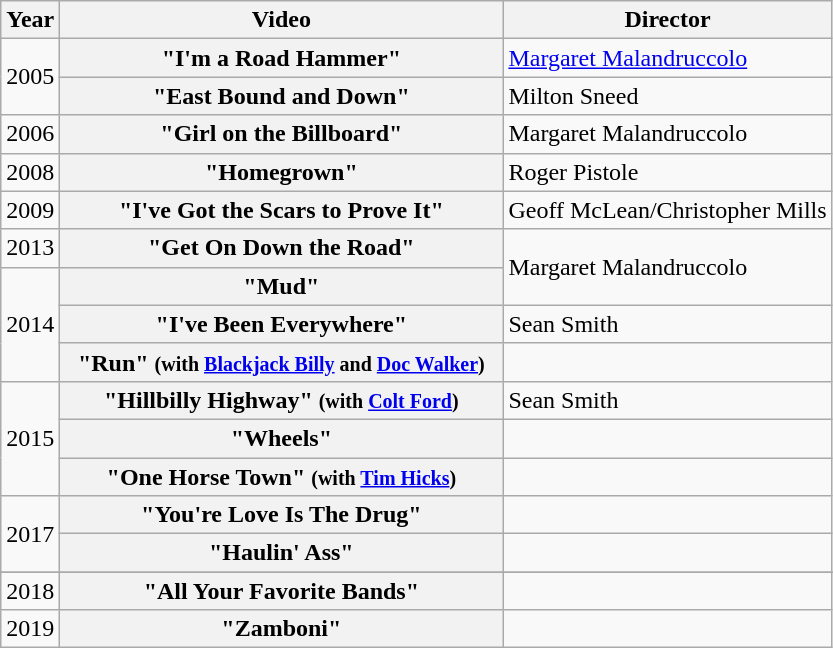<table class="wikitable plainrowheaders">
<tr>
<th>Year</th>
<th style="width:18em;">Video</th>
<th>Director</th>
</tr>
<tr>
<td rowspan="2">2005</td>
<th scope="row">"I'm a Road Hammer"</th>
<td><a href='#'>Margaret Malandruccolo</a></td>
</tr>
<tr>
<th scope="row">"East Bound and Down"</th>
<td>Milton Sneed</td>
</tr>
<tr>
<td>2006</td>
<th scope="row">"Girl on the Billboard"</th>
<td>Margaret Malandruccolo</td>
</tr>
<tr>
<td>2008</td>
<th scope="row">"Homegrown"</th>
<td>Roger Pistole</td>
</tr>
<tr>
<td>2009</td>
<th scope="row">"I've Got the Scars to Prove It"</th>
<td>Geoff McLean/Christopher Mills</td>
</tr>
<tr>
<td>2013</td>
<th scope="row">"Get On Down the Road"</th>
<td rowspan="2">Margaret Malandruccolo</td>
</tr>
<tr>
<td rowspan="3">2014</td>
<th scope="row">"Mud"</th>
</tr>
<tr>
<th scope="row">"I've Been Everywhere"</th>
<td>Sean Smith</td>
</tr>
<tr>
<th scope="row">"Run" <small>(with <a href='#'>Blackjack Billy</a> and <a href='#'>Doc Walker</a>)</small></th>
<td></td>
</tr>
<tr>
<td rowspan="3">2015</td>
<th scope="row">"Hillbilly Highway" <small>(with <a href='#'>Colt Ford</a>)</small></th>
<td>Sean Smith</td>
</tr>
<tr>
<th scope="row">"Wheels"</th>
<td></td>
</tr>
<tr>
<th scope="row">"One Horse Town" <small>(with <a href='#'>Tim Hicks</a>)</small></th>
<td></td>
</tr>
<tr>
<td rowspan="2">2017</td>
<th scope="row">"You're Love Is The Drug"</th>
<td></td>
</tr>
<tr>
<th scope="row">"Haulin' Ass"</th>
<td></td>
</tr>
<tr>
</tr>
<tr>
<td>2018</td>
<th scope="row">"All Your Favorite Bands"</th>
<td></td>
</tr>
<tr>
<td>2019</td>
<th scope="row">"Zamboni"</th>
<td></td>
</tr>
</table>
